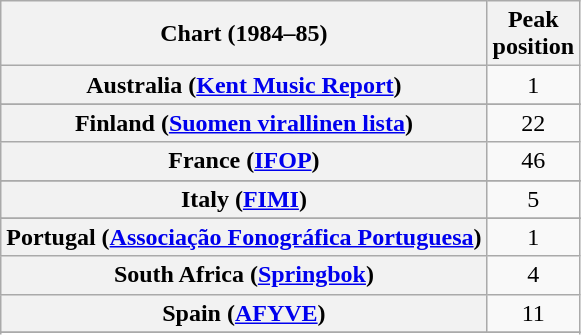<table class="wikitable sortable plainrowheaders" style="text-align:center">
<tr>
<th align="center">Chart (1984–85)</th>
<th align="center">Peak<br>position</th>
</tr>
<tr>
<th scope="row">Australia (<a href='#'>Kent Music Report</a>)</th>
<td>1</td>
</tr>
<tr>
</tr>
<tr>
<th scope="row">Finland (<a href='#'>Suomen virallinen lista</a>)</th>
<td>22</td>
</tr>
<tr>
<th scope="row">France (<a href='#'>IFOP</a>)</th>
<td>46</td>
</tr>
<tr>
</tr>
<tr>
<th scope="row">Italy (<a href='#'>FIMI</a>)</th>
<td>5</td>
</tr>
<tr>
</tr>
<tr>
</tr>
<tr>
</tr>
<tr>
</tr>
<tr>
<th scope="row">Portugal (<a href='#'>Associação Fonográfica Portuguesa</a>)</th>
<td>1</td>
</tr>
<tr>
<th scope="row">South Africa (<a href='#'>Springbok</a>)</th>
<td>4</td>
</tr>
<tr>
<th scope="row">Spain (<a href='#'>AFYVE</a>)</th>
<td>11</td>
</tr>
<tr>
</tr>
<tr>
</tr>
<tr>
</tr>
</table>
